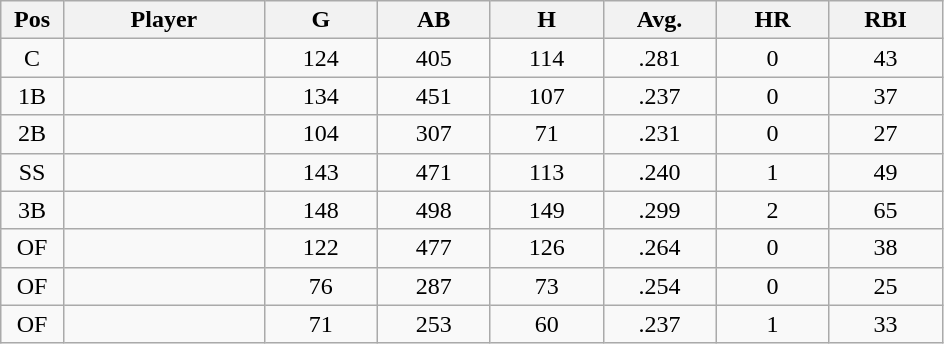<table class="wikitable sortable">
<tr>
<th bgcolor="#DDDDFF" width="5%">Pos</th>
<th bgcolor="#DDDDFF" width="16%">Player</th>
<th bgcolor="#DDDDFF" width="9%">G</th>
<th bgcolor="#DDDDFF" width="9%">AB</th>
<th bgcolor="#DDDDFF" width="9%">H</th>
<th bgcolor="#DDDDFF" width="9%">Avg.</th>
<th bgcolor="#DDDDFF" width="9%">HR</th>
<th bgcolor="#DDDDFF" width="9%">RBI</th>
</tr>
<tr align="center">
<td>C</td>
<td></td>
<td>124</td>
<td>405</td>
<td>114</td>
<td>.281</td>
<td>0</td>
<td>43</td>
</tr>
<tr align="center">
<td>1B</td>
<td></td>
<td>134</td>
<td>451</td>
<td>107</td>
<td>.237</td>
<td>0</td>
<td>37</td>
</tr>
<tr align="center">
<td>2B</td>
<td></td>
<td>104</td>
<td>307</td>
<td>71</td>
<td>.231</td>
<td>0</td>
<td>27</td>
</tr>
<tr align="center">
<td>SS</td>
<td></td>
<td>143</td>
<td>471</td>
<td>113</td>
<td>.240</td>
<td>1</td>
<td>49</td>
</tr>
<tr align="center">
<td>3B</td>
<td></td>
<td>148</td>
<td>498</td>
<td>149</td>
<td>.299</td>
<td>2</td>
<td>65</td>
</tr>
<tr align="center">
<td>OF</td>
<td></td>
<td>122</td>
<td>477</td>
<td>126</td>
<td>.264</td>
<td>0</td>
<td>38</td>
</tr>
<tr align="center">
<td>OF</td>
<td></td>
<td>76</td>
<td>287</td>
<td>73</td>
<td>.254</td>
<td>0</td>
<td>25</td>
</tr>
<tr align="center">
<td>OF</td>
<td></td>
<td>71</td>
<td>253</td>
<td>60</td>
<td>.237</td>
<td>1</td>
<td>33</td>
</tr>
</table>
